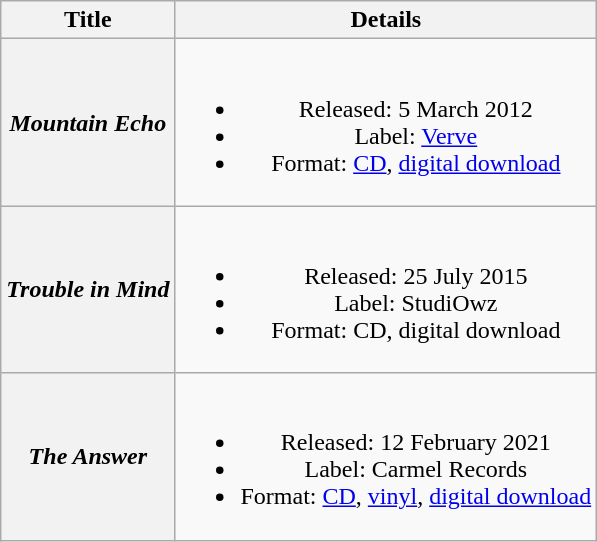<table class="wikitable plainrowheaders" style="text-align:center;">
<tr>
<th scope="col">Title</th>
<th scope="col">Details</th>
</tr>
<tr>
<th scope="row"><em>Mountain Echo</em></th>
<td><br><ul><li>Released: 5 March 2012</li><li>Label: <a href='#'>Verve</a></li><li>Format: <a href='#'>CD</a>, <a href='#'>digital download</a></li></ul></td>
</tr>
<tr>
<th scope="row"><em>Trouble in Mind</em></th>
<td><br><ul><li>Released: 25 July 2015</li><li>Label: StudiOwz</li><li>Format: CD, digital download</li></ul></td>
</tr>
<tr>
<th scope="row"><em>The Answer</em></th>
<td><br><ul><li>Released: 12 February 2021</li><li>Label: Carmel Records</li><li>Format: <a href='#'>CD</a>, <a href='#'>vinyl</a>, <a href='#'>digital download</a></li></ul></td>
</tr>
</table>
